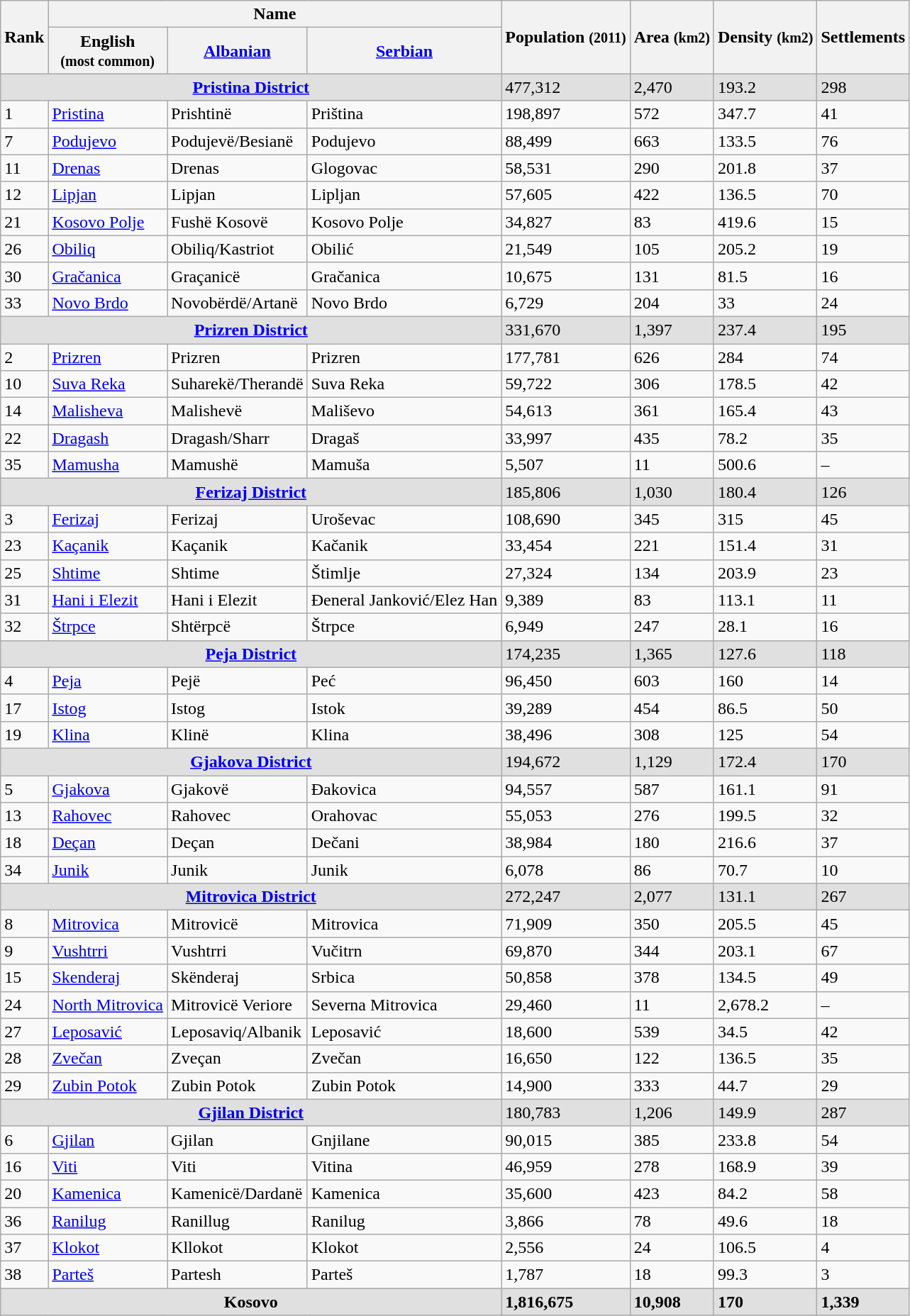<table class="wikitable sortable">
<tr>
<th rowspan="2">Rank</th>
<th colspan="3">Name</th>
<th rowspan="2">Population <small>(2011)</small></th>
<th rowspan="2">Area <small>(km2)</small></th>
<th rowspan="2">Density <small>(km2)</small></th>
<th rowspan="2">Settlements</th>
</tr>
<tr>
<th>English<br><small>(most common)</small></th>
<th><a href='#'>Albanian</a></th>
<th><a href='#'>Serbian</a></th>
</tr>
<tr class="sortbottom" bgcolor="#e0e0e0">
<td align="center" colspan=4><strong><a href='#'>Pristina District</a></strong></td>
<td>477,312</td>
<td>2,470</td>
<td>193.2</td>
<td>298</td>
</tr>
<tr>
<td>1</td>
<td><a href='#'>Pristina</a></td>
<td>Prishtinë</td>
<td>Priština</td>
<td>198,897</td>
<td>572</td>
<td>347.7</td>
<td>41</td>
</tr>
<tr>
<td>7</td>
<td><a href='#'>Podujevo</a></td>
<td>Podujevë/Besianë</td>
<td>Podujevo</td>
<td>88,499</td>
<td>663</td>
<td>133.5</td>
<td>76</td>
</tr>
<tr>
<td>11</td>
<td><a href='#'>Drenas</a></td>
<td>Drenas</td>
<td>Glogovac</td>
<td>58,531</td>
<td>290</td>
<td>201.8</td>
<td>37</td>
</tr>
<tr>
<td>12</td>
<td><a href='#'>Lipjan</a></td>
<td>Lipjan</td>
<td>Lipljan</td>
<td>57,605</td>
<td>422</td>
<td>136.5</td>
<td>70</td>
</tr>
<tr>
<td>21</td>
<td><a href='#'>Kosovo Polje</a></td>
<td>Fushë Kosovë</td>
<td>Kosovo Polje</td>
<td>34,827</td>
<td>83</td>
<td>419.6</td>
<td>15</td>
</tr>
<tr>
<td>26</td>
<td><a href='#'>Obiliq</a></td>
<td>Obiliq/Kastriot</td>
<td>Obilić</td>
<td>21,549</td>
<td>105</td>
<td>205.2</td>
<td>19</td>
</tr>
<tr>
<td>30</td>
<td><a href='#'>Gračanica</a></td>
<td>Graçanicë</td>
<td>Gračanica</td>
<td>10,675</td>
<td>131</td>
<td>81.5</td>
<td>16</td>
</tr>
<tr>
<td>33</td>
<td><a href='#'>Novo Brdo</a></td>
<td>Novobërdë/Artanë</td>
<td>Novo Brdo</td>
<td>6,729</td>
<td>204</td>
<td>33</td>
<td>24</td>
</tr>
<tr class="sortbottom" bgcolor="#e0e0e0">
<td align="center" colspan=4><strong><a href='#'>Prizren District</a></strong></td>
<td>331,670</td>
<td>1,397</td>
<td>237.4</td>
<td>195</td>
</tr>
<tr>
<td>2</td>
<td><a href='#'>Prizren</a></td>
<td>Prizren</td>
<td>Prizren</td>
<td>177,781</td>
<td>626</td>
<td>284</td>
<td>74</td>
</tr>
<tr>
<td>10</td>
<td><a href='#'>Suva Reka</a></td>
<td>Suharekë/Therandë</td>
<td>Suva Reka</td>
<td>59,722</td>
<td>306</td>
<td>178.5</td>
<td>42</td>
</tr>
<tr>
<td>14</td>
<td><a href='#'>Malisheva</a></td>
<td>Malishevë</td>
<td>Mališevo</td>
<td>54,613</td>
<td>361</td>
<td>165.4</td>
<td>43</td>
</tr>
<tr>
<td>22</td>
<td><a href='#'>Dragash</a></td>
<td>Dragash/Sharr</td>
<td>Dragaš</td>
<td>33,997</td>
<td>435</td>
<td>78.2</td>
<td>35</td>
</tr>
<tr>
<td>35</td>
<td><a href='#'>Mamusha</a></td>
<td>Mamushë</td>
<td>Mamuša</td>
<td>5,507</td>
<td>11</td>
<td>500.6</td>
<td>–</td>
</tr>
<tr class="sortbottom" bgcolor="#e0e0e0">
<td align="center" colspan=4><strong><a href='#'>Ferizaj District</a></strong></td>
<td>185,806</td>
<td>1,030</td>
<td>180.4</td>
<td>126</td>
</tr>
<tr>
<td>3</td>
<td><a href='#'>Ferizaj</a></td>
<td>Ferizaj</td>
<td>Uroševac</td>
<td>108,690</td>
<td>345</td>
<td>315</td>
<td>45</td>
</tr>
<tr>
<td>23</td>
<td><a href='#'>Kaçanik</a></td>
<td>Kaçanik</td>
<td>Kačanik</td>
<td>33,454</td>
<td>221</td>
<td>151.4</td>
<td>31</td>
</tr>
<tr>
<td>25</td>
<td><a href='#'>Shtime</a></td>
<td>Shtime</td>
<td>Štimlje</td>
<td>27,324</td>
<td>134</td>
<td>203.9</td>
<td>23</td>
</tr>
<tr>
<td>31</td>
<td><a href='#'>Hani i Elezit</a></td>
<td>Hani i Elezit</td>
<td>Đeneral Janković/Elez Han</td>
<td>9,389</td>
<td>83</td>
<td>113.1</td>
<td>11</td>
</tr>
<tr>
<td>32</td>
<td><a href='#'>Štrpce</a></td>
<td>Shtërpcë</td>
<td>Štrpce</td>
<td>6,949</td>
<td>247</td>
<td>28.1</td>
<td>16</td>
</tr>
<tr class="sortbottom" bgcolor="#e0e0e0">
<td align="center" colspan=4><strong><a href='#'>Peja District</a></strong></td>
<td>174,235</td>
<td>1,365</td>
<td>127.6</td>
<td>118</td>
</tr>
<tr>
<td>4</td>
<td><a href='#'>Peja</a></td>
<td>Pejë</td>
<td>Peć</td>
<td>96,450</td>
<td>603</td>
<td>160</td>
<td>14</td>
</tr>
<tr>
<td>17</td>
<td><a href='#'>Istog</a></td>
<td>Istog</td>
<td>Istok</td>
<td>39,289</td>
<td>454</td>
<td>86.5</td>
<td>50</td>
</tr>
<tr>
<td>19</td>
<td><a href='#'>Klina</a></td>
<td>Klinë</td>
<td>Klina</td>
<td>38,496</td>
<td>308</td>
<td>125</td>
<td>54</td>
</tr>
<tr class="sortbottom" bgcolor="#e0e0e0">
<td align="center" colspan=4><strong><a href='#'>Gjakova District</a></strong></td>
<td>194,672</td>
<td>1,129</td>
<td>172.4</td>
<td>170</td>
</tr>
<tr>
<td>5</td>
<td><a href='#'>Gjakova</a></td>
<td>Gjakovë</td>
<td>Đakovica</td>
<td>94,557</td>
<td>587</td>
<td>161.1</td>
<td>91</td>
</tr>
<tr>
<td>13</td>
<td><a href='#'>Rahovec</a></td>
<td>Rahovec</td>
<td>Orahovac</td>
<td>55,053</td>
<td>276</td>
<td>199.5</td>
<td>32</td>
</tr>
<tr>
<td>18</td>
<td><a href='#'>Deçan</a></td>
<td>Deçan</td>
<td>Dečani</td>
<td>38,984</td>
<td>180</td>
<td>216.6</td>
<td>37</td>
</tr>
<tr>
<td>34</td>
<td><a href='#'>Junik</a></td>
<td>Junik</td>
<td>Junik</td>
<td>6,078</td>
<td>86</td>
<td>70.7</td>
<td>10</td>
</tr>
<tr class="sortbottom" bgcolor="#e0e0e0">
<td align="center" colspan=4><strong><a href='#'>Mitrovica District</a></strong></td>
<td>272,247</td>
<td>2,077</td>
<td>131.1</td>
<td>267</td>
</tr>
<tr>
<td>8</td>
<td><a href='#'>Mitrovica</a></td>
<td>Mitrovicë</td>
<td>Mitrovica</td>
<td>71,909</td>
<td>350</td>
<td>205.5</td>
<td>45</td>
</tr>
<tr>
<td>9</td>
<td><a href='#'>Vushtrri</a></td>
<td>Vushtrri</td>
<td>Vučitrn</td>
<td>69,870</td>
<td>344</td>
<td>203.1</td>
<td>67</td>
</tr>
<tr>
<td>15</td>
<td><a href='#'>Skenderaj</a></td>
<td>Skënderaj</td>
<td>Srbica</td>
<td>50,858</td>
<td>378</td>
<td>134.5</td>
<td>49</td>
</tr>
<tr>
<td>24</td>
<td><a href='#'>North Mitrovica</a></td>
<td>Mitrovicë Veriore</td>
<td>Severna Mitrovica</td>
<td>29,460</td>
<td>11</td>
<td>2,678.2</td>
<td>–</td>
</tr>
<tr>
<td>27</td>
<td><a href='#'>Leposavić</a></td>
<td>Leposaviq/Albanik</td>
<td>Leposavić</td>
<td>18,600</td>
<td>539</td>
<td>34.5</td>
<td>42</td>
</tr>
<tr>
<td>28</td>
<td><a href='#'>Zvečan</a></td>
<td>Zveçan</td>
<td>Zvečan</td>
<td>16,650</td>
<td>122</td>
<td>136.5</td>
<td>35</td>
</tr>
<tr>
<td>29</td>
<td><a href='#'>Zubin Potok</a></td>
<td>Zubin Potok</td>
<td>Zubin Potok</td>
<td>14,900</td>
<td>333</td>
<td>44.7</td>
<td>29</td>
</tr>
<tr class="sortbottom" bgcolor="#e0e0e0">
<td align="center" colspan=4><strong><a href='#'>Gjilan District</a></strong></td>
<td>180,783</td>
<td>1,206</td>
<td>149.9</td>
<td>287</td>
</tr>
<tr>
<td>6</td>
<td><a href='#'>Gjilan</a></td>
<td>Gjilan</td>
<td>Gnjilane</td>
<td>90,015</td>
<td>385</td>
<td>233.8</td>
<td>54</td>
</tr>
<tr>
<td>16</td>
<td><a href='#'>Viti</a></td>
<td>Viti</td>
<td>Vitina</td>
<td>46,959</td>
<td>278</td>
<td>168.9</td>
<td>39</td>
</tr>
<tr>
<td>20</td>
<td><a href='#'>Kamenica</a></td>
<td>Kamenicë/Dardanë</td>
<td>Kamenica</td>
<td>35,600</td>
<td>423</td>
<td>84.2</td>
<td>58</td>
</tr>
<tr>
<td>36</td>
<td><a href='#'>Ranilug</a></td>
<td>Ranillug</td>
<td>Ranilug</td>
<td>3,866</td>
<td>78</td>
<td>49.6</td>
<td>18</td>
</tr>
<tr>
<td>37</td>
<td><a href='#'>Klokot</a></td>
<td>Kllokot</td>
<td>Klokot</td>
<td>2,556</td>
<td>24</td>
<td>106.5</td>
<td>4</td>
</tr>
<tr>
<td>38</td>
<td><a href='#'>Parteš</a></td>
<td>Partesh</td>
<td>Parteš</td>
<td>1,787</td>
<td>18</td>
<td>99.3</td>
<td>3</td>
</tr>
<tr class="sortbottom" bgcolor="#e0e0e0">
<td align="center" colspan=4><strong> Kosovo</strong></td>
<td><strong>1,816,675</strong></td>
<td><strong>10,908</strong></td>
<td><strong>170</strong></td>
<td><strong>1,339</strong></td>
</tr>
</table>
